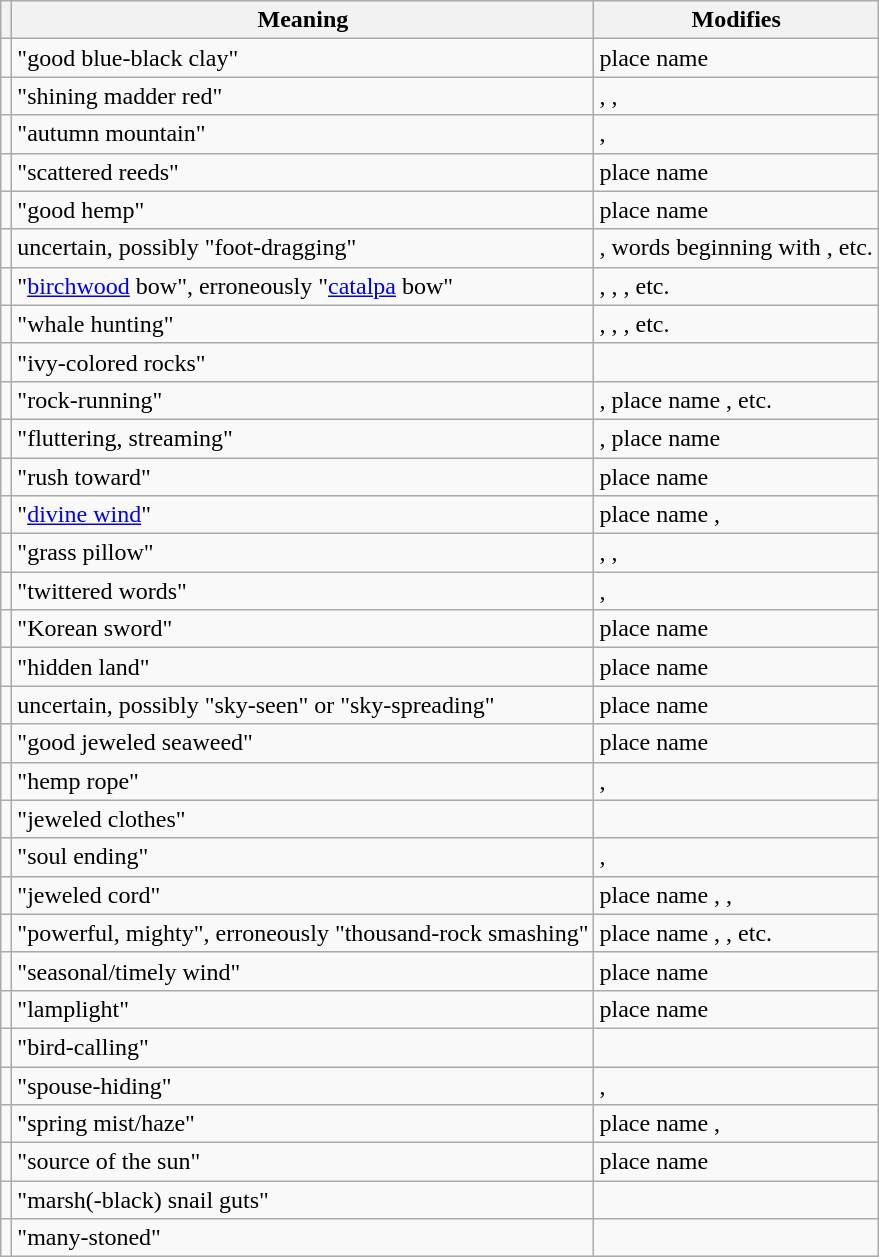<table class="wikitable">
<tr>
<th><strong></strong></th>
<th>Meaning</th>
<th>Modifies</th>
</tr>
<tr>
<td></td>
<td>"good blue-black clay"</td>
<td>place name </td>
</tr>
<tr>
<td></td>
<td>"shining madder red"</td>
<td>, , </td>
</tr>
<tr>
<td></td>
<td>"autumn mountain"</td>
<td>, </td>
</tr>
<tr>
<td></td>
<td>"scattered reeds"</td>
<td>place name </td>
</tr>
<tr>
<td></td>
<td>"good hemp"</td>
<td>place name </td>
</tr>
<tr>
<td></td>
<td>uncertain, possibly "foot-dragging"</td>
<td>, words beginning with , etc.</td>
</tr>
<tr>
<td></td>
<td>"<a href='#'>birchwood</a> bow", erroneously "<a href='#'>catalpa</a> bow"</td>
<td>, , , etc.</td>
</tr>
<tr>
<td></td>
<td>"whale hunting"</td>
<td>, , , etc.</td>
</tr>
<tr>
<td></td>
<td>"ivy-colored rocks"</td>
<td></td>
</tr>
<tr>
<td></td>
<td>"rock-running"</td>
<td>, place name , etc.</td>
</tr>
<tr>
<td></td>
<td>"fluttering, streaming"</td>
<td>, place name </td>
</tr>
<tr>
<td></td>
<td>"rush toward"</td>
<td>place name </td>
</tr>
<tr>
<td></td>
<td>"<a href='#'>divine wind</a>"</td>
<td>place name , </td>
</tr>
<tr>
<td></td>
<td>"grass pillow"</td>
<td>, , </td>
</tr>
<tr>
<td></td>
<td>"twittered words"</td>
<td>, </td>
</tr>
<tr>
<td></td>
<td>"Korean sword"</td>
<td>place name </td>
</tr>
<tr>
<td></td>
<td>"hidden land"</td>
<td>place name </td>
</tr>
<tr>
<td></td>
<td>uncertain, possibly "sky-seen" or "sky-spreading"</td>
<td>place name </td>
</tr>
<tr>
<td></td>
<td>"good jeweled seaweed"</td>
<td>place name </td>
</tr>
<tr>
<td></td>
<td>"hemp rope"</td>
<td>, </td>
</tr>
<tr>
<td></td>
<td>"jeweled clothes"</td>
<td></td>
</tr>
<tr>
<td></td>
<td>"soul ending"</td>
<td>, </td>
</tr>
<tr>
<td></td>
<td>"jeweled cord"</td>
<td>place name , , </td>
</tr>
<tr>
<td></td>
<td>"powerful, mighty", erroneously "thousand-rock smashing"</td>
<td>place name , , etc.</td>
</tr>
<tr>
<td></td>
<td>"seasonal/timely wind"</td>
<td>place name </td>
</tr>
<tr>
<td></td>
<td>"lamplight"</td>
<td>place name </td>
</tr>
<tr>
<td></td>
<td>"bird-calling"</td>
<td></td>
</tr>
<tr>
<td></td>
<td>"spouse-hiding"</td>
<td>, </td>
</tr>
<tr>
<td></td>
<td>"spring mist/haze"</td>
<td>place name , </td>
</tr>
<tr>
<td></td>
<td>"source of the sun"</td>
<td>place name </td>
</tr>
<tr>
<td></td>
<td>"marsh(-black) snail guts"</td>
<td></td>
</tr>
<tr>
<td></td>
<td>"many-stoned"</td>
<td></td>
</tr>
</table>
